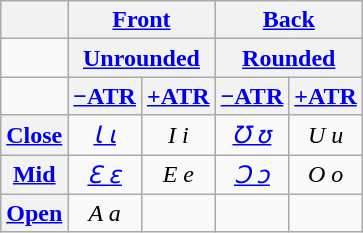<table class="wikitable">
<tr>
<th></th>
<th colspan="2"><a href='#'>Front</a></th>
<th colspan="2"><a href='#'>Back</a></th>
</tr>
<tr>
<td></td>
<th colspan="2"><a href='#'>Unrounded</a></th>
<th colspan="2"><a href='#'>Rounded</a></th>
</tr>
<tr>
<td></td>
<th align="center"><a href='#'>−ATR</a></th>
<th align="center"><a href='#'>+ATR</a></th>
<th align="center"><a href='#'>−ATR</a></th>
<th align="center"><a href='#'>+ATR</a></th>
</tr>
<tr>
<th align="center"><a href='#'>Close</a></th>
<td align="center"><a href='#'><em>Ɩ ɩ</em></a></td>
<td align="center"><em>I i</em></td>
<td align="center"><a href='#'><em>Ʊ ʊ</em></a></td>
<td align="center"><em>U u</em></td>
</tr>
<tr>
<th align="center"><a href='#'>Mid</a></th>
<td align="center"><a href='#'><em>Ɛ ɛ</em></a></td>
<td align="center"><em>E e</em></td>
<td align="center"><a href='#'><em>Ɔ ɔ</em></a></td>
<td align="center"><em>O o</em></td>
</tr>
<tr>
<th align="center"><a href='#'>Open</a></th>
<td align="center"><em>A a</em></td>
<td></td>
<td></td>
<td></td>
</tr>
</table>
